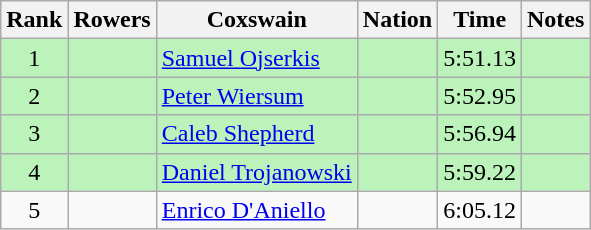<table class="wikitable sortable" style="text-align:center">
<tr>
<th>Rank</th>
<th>Rowers</th>
<th>Coxswain</th>
<th>Nation</th>
<th>Time</th>
<th>Notes</th>
</tr>
<tr bgcolor=bbf3bb>
<td>1</td>
<td></td>
<td align=left><a href='#'>Samuel Ojserkis</a></td>
<td align=left></td>
<td>5:51.13</td>
<td></td>
</tr>
<tr bgcolor=bbf3bb>
<td>2</td>
<td></td>
<td align=left><a href='#'>Peter Wiersum</a></td>
<td align=left></td>
<td>5:52.95</td>
<td></td>
</tr>
<tr bgcolor=bbf3bb>
<td>3</td>
<td></td>
<td align=left><a href='#'>Caleb Shepherd</a></td>
<td align=left></td>
<td>5:56.94</td>
<td></td>
</tr>
<tr bgcolor=bbf3bb>
<td>4</td>
<td></td>
<td align=left><a href='#'>Daniel Trojanowski</a></td>
<td align=left></td>
<td>5:59.22</td>
<td></td>
</tr>
<tr>
<td>5</td>
<td></td>
<td align=left><a href='#'>Enrico D'Aniello</a></td>
<td align=left></td>
<td>6:05.12</td>
<td></td>
</tr>
</table>
